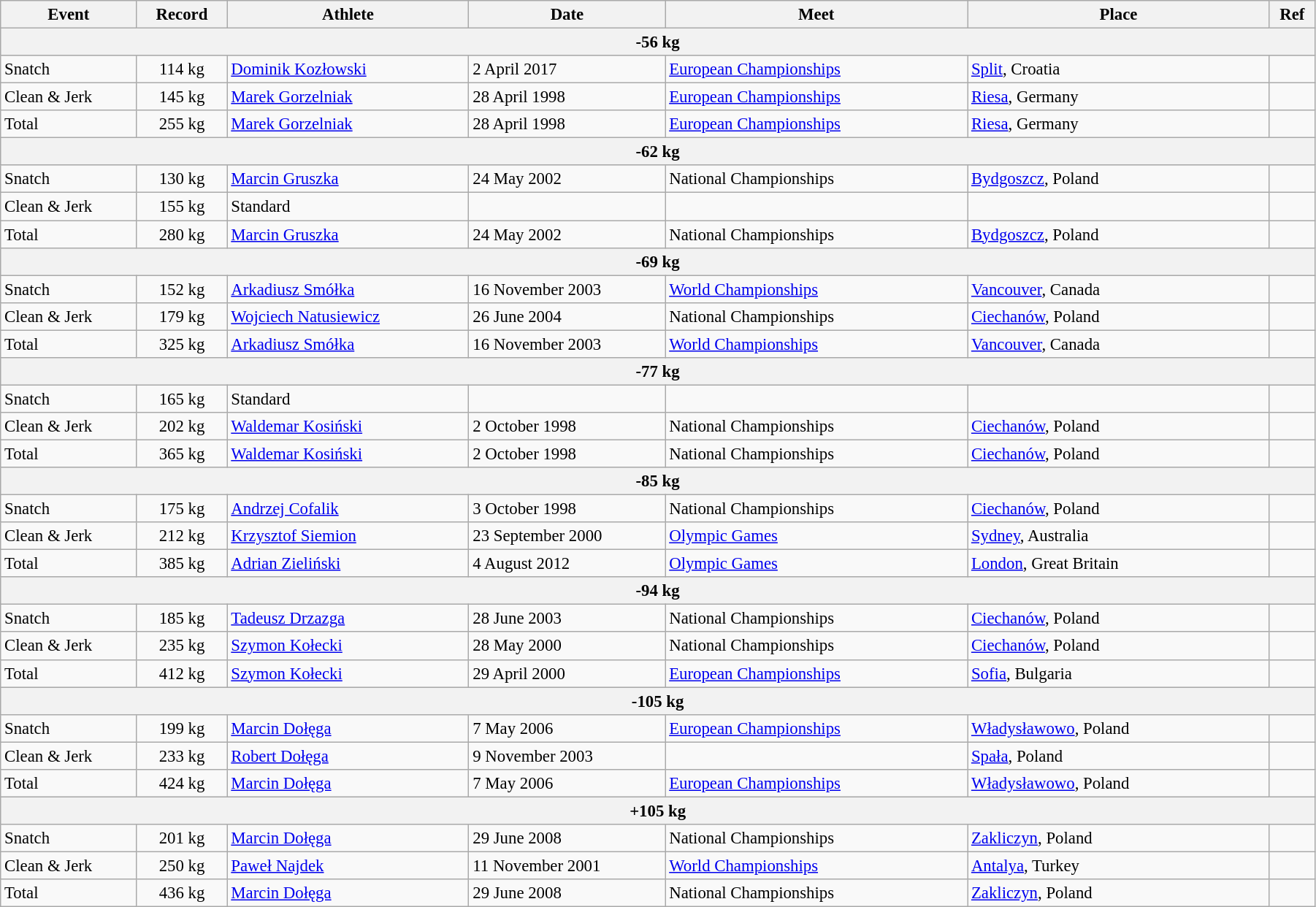<table class="wikitable" style="font-size:95%; width: 95%;">
<tr>
<th width=9%>Event</th>
<th width=6%>Record</th>
<th width=16%>Athlete</th>
<th width=13%>Date</th>
<th width=20%>Meet</th>
<th width=20%>Place</th>
<th width=3%>Ref</th>
</tr>
<tr bgcolor="#DDDDDD">
<th colspan="7">-56 kg</th>
</tr>
<tr>
<td>Snatch</td>
<td align="center">114 kg</td>
<td><a href='#'>Dominik Kozłowski</a></td>
<td>2 April 2017</td>
<td><a href='#'>European Championships</a></td>
<td><a href='#'>Split</a>, Croatia</td>
<td></td>
</tr>
<tr>
<td>Clean & Jerk</td>
<td align="center">145 kg</td>
<td><a href='#'>Marek Gorzelniak</a></td>
<td>28 April 1998</td>
<td><a href='#'>European Championships</a></td>
<td><a href='#'>Riesa</a>, Germany</td>
<td></td>
</tr>
<tr>
<td>Total</td>
<td align="center">255 kg</td>
<td><a href='#'>Marek Gorzelniak</a></td>
<td>28 April 1998</td>
<td><a href='#'>European Championships</a></td>
<td><a href='#'>Riesa</a>, Germany</td>
<td></td>
</tr>
<tr bgcolor="#DDDDDD">
<th colspan="7">-62 kg</th>
</tr>
<tr>
<td>Snatch</td>
<td align="center">130 kg</td>
<td><a href='#'>Marcin Gruszka</a></td>
<td>24 May 2002</td>
<td>National Championships</td>
<td><a href='#'>Bydgoszcz</a>, Poland</td>
<td></td>
</tr>
<tr>
<td>Clean & Jerk</td>
<td align="center">155 kg</td>
<td>Standard</td>
<td></td>
<td></td>
<td></td>
<td></td>
</tr>
<tr>
<td>Total</td>
<td align="center">280 kg</td>
<td><a href='#'>Marcin Gruszka</a></td>
<td>24 May 2002</td>
<td>National Championships</td>
<td><a href='#'>Bydgoszcz</a>, Poland</td>
<td></td>
</tr>
<tr bgcolor="#DDDDDD">
<th colspan="7">-69 kg</th>
</tr>
<tr>
<td>Snatch</td>
<td align="center">152 kg</td>
<td><a href='#'>Arkadiusz Smółka</a></td>
<td>16 November 2003</td>
<td><a href='#'>World Championships</a></td>
<td><a href='#'>Vancouver</a>, Canada</td>
<td></td>
</tr>
<tr>
<td>Clean & Jerk</td>
<td align="center">179 kg</td>
<td><a href='#'>Wojciech Natusiewicz</a></td>
<td>26 June 2004</td>
<td>National Championships</td>
<td><a href='#'>Ciechanów</a>, Poland</td>
<td></td>
</tr>
<tr>
<td>Total</td>
<td align="center">325 kg</td>
<td><a href='#'>Arkadiusz Smółka</a></td>
<td>16 November 2003</td>
<td><a href='#'>World Championships</a></td>
<td><a href='#'>Vancouver</a>, Canada</td>
<td></td>
</tr>
<tr bgcolor="#DDDDDD">
<th colspan="7">-77 kg</th>
</tr>
<tr>
<td>Snatch</td>
<td align="center">165 kg</td>
<td>Standard</td>
<td></td>
<td></td>
<td></td>
<td></td>
</tr>
<tr>
<td>Clean & Jerk</td>
<td align="center">202 kg</td>
<td><a href='#'>Waldemar Kosiński</a></td>
<td>2 October 1998</td>
<td>National Championships</td>
<td><a href='#'>Ciechanów</a>, Poland</td>
<td></td>
</tr>
<tr>
<td>Total</td>
<td align="center">365 kg</td>
<td><a href='#'>Waldemar Kosiński</a></td>
<td>2 October 1998</td>
<td>National Championships</td>
<td><a href='#'>Ciechanów</a>, Poland</td>
<td></td>
</tr>
<tr bgcolor="#DDDDDD">
<th colspan="7">-85 kg</th>
</tr>
<tr>
<td>Snatch</td>
<td align="center">175 kg</td>
<td><a href='#'>Andrzej Cofalik</a></td>
<td>3 October 1998</td>
<td>National Championships</td>
<td><a href='#'>Ciechanów</a>, Poland</td>
<td></td>
</tr>
<tr>
<td>Clean & Jerk</td>
<td align="center">212 kg</td>
<td><a href='#'>Krzysztof Siemion</a></td>
<td>23 September 2000</td>
<td><a href='#'>Olympic Games</a></td>
<td><a href='#'>Sydney</a>, Australia</td>
<td></td>
</tr>
<tr>
<td>Total</td>
<td align="center">385 kg</td>
<td><a href='#'>Adrian Zieliński</a></td>
<td>4 August 2012</td>
<td><a href='#'>Olympic Games</a></td>
<td><a href='#'>London</a>, Great Britain</td>
<td></td>
</tr>
<tr bgcolor="#DDDDDD">
<th colspan="7">-94 kg</th>
</tr>
<tr>
<td>Snatch</td>
<td align="center">185 kg</td>
<td><a href='#'>Tadeusz Drzazga</a></td>
<td>28 June 2003</td>
<td>National Championships</td>
<td><a href='#'>Ciechanów</a>, Poland</td>
<td></td>
</tr>
<tr>
<td>Clean & Jerk</td>
<td align="center">235 kg</td>
<td><a href='#'>Szymon Kołecki</a></td>
<td>28 May 2000</td>
<td>National Championships</td>
<td><a href='#'>Ciechanów</a>, Poland</td>
<td></td>
</tr>
<tr>
<td>Total</td>
<td align="center">412 kg</td>
<td><a href='#'>Szymon Kołecki</a></td>
<td>29 April 2000</td>
<td><a href='#'>European Championships</a></td>
<td><a href='#'>Sofia</a>, Bulgaria</td>
<td></td>
</tr>
<tr bgcolor="#DDDDDD">
<th colspan="7">-105 kg</th>
</tr>
<tr>
<td>Snatch</td>
<td align="center">199 kg</td>
<td><a href='#'>Marcin Dołęga</a></td>
<td>7 May 2006</td>
<td><a href='#'>European Championships</a></td>
<td><a href='#'>Władysławowo</a>, Poland</td>
<td></td>
</tr>
<tr>
<td>Clean & Jerk</td>
<td align="center">233 kg</td>
<td><a href='#'>Robert Dołęga</a></td>
<td>9 November 2003</td>
<td></td>
<td><a href='#'>Spała</a>, Poland</td>
<td></td>
</tr>
<tr>
<td>Total</td>
<td align="center">424 kg</td>
<td><a href='#'>Marcin Dołęga</a></td>
<td>7 May 2006</td>
<td><a href='#'>European Championships</a></td>
<td><a href='#'>Władysławowo</a>, Poland</td>
<td></td>
</tr>
<tr bgcolor="#DDDDDD">
<th colspan="7">+105 kg</th>
</tr>
<tr>
<td>Snatch</td>
<td align="center">201 kg</td>
<td><a href='#'>Marcin Dołęga</a></td>
<td>29 June 2008</td>
<td>National Championships</td>
<td><a href='#'>Zakliczyn</a>, Poland</td>
<td></td>
</tr>
<tr>
<td>Clean & Jerk</td>
<td align="center">250 kg</td>
<td><a href='#'>Paweł Najdek</a></td>
<td>11 November 2001</td>
<td><a href='#'>World Championships</a></td>
<td><a href='#'>Antalya</a>, Turkey</td>
<td></td>
</tr>
<tr>
<td>Total</td>
<td align="center">436 kg</td>
<td><a href='#'>Marcin Dołęga</a></td>
<td>29 June 2008</td>
<td>National Championships</td>
<td><a href='#'>Zakliczyn</a>, Poland</td>
<td></td>
</tr>
</table>
